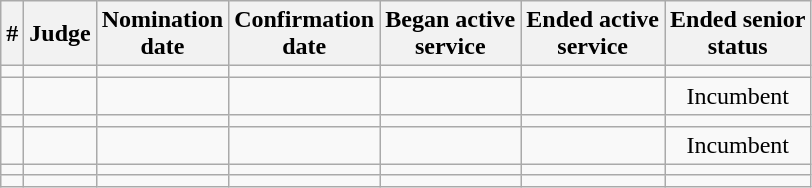<table class="sortable wikitable">
<tr>
<th>#</th>
<th>Judge</th>
<th>Nomination<br>date</th>
<th>Confirmation<br>date</th>
<th>Began active<br>service</th>
<th>Ended active<br>service</th>
<th>Ended senior<br>status</th>
</tr>
<tr>
<td></td>
<td></td>
<td></td>
<td></td>
<td></td>
<td></td>
<td></td>
</tr>
<tr>
<td></td>
<td></td>
<td></td>
<td></td>
<td></td>
<td></td>
<td align="center">Incumbent</td>
</tr>
<tr>
<td></td>
<td></td>
<td></td>
<td></td>
<td></td>
<td></td>
<td></td>
</tr>
<tr>
<td></td>
<td></td>
<td></td>
<td></td>
<td></td>
<td></td>
<td align="center">Incumbent</td>
</tr>
<tr>
<td></td>
<td></td>
<td></td>
<td></td>
<td></td>
<td></td>
<td></td>
</tr>
<tr>
<td></td>
<td></td>
<td></td>
<td></td>
<td></td>
<td></td>
<td></td>
</tr>
</table>
